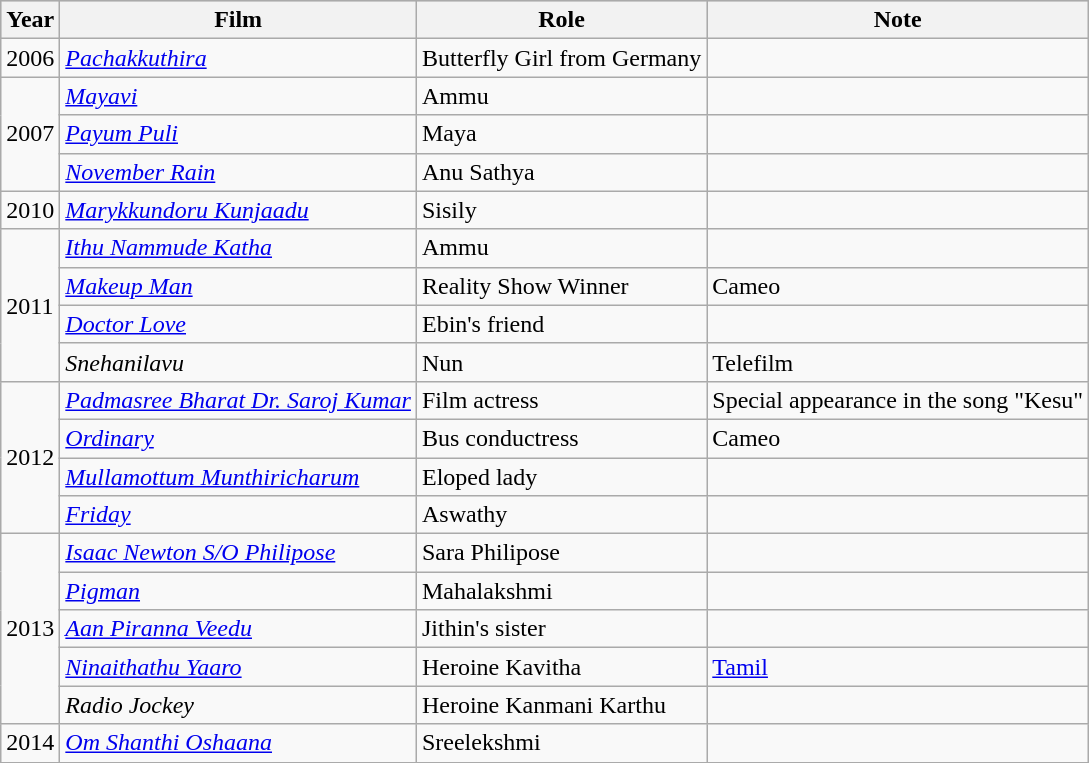<table class="wikitable">
<tr style="background:#ccc; text-align:center;">
<th>Year</th>
<th>Film</th>
<th>Role</th>
<th>Note</th>
</tr>
<tr>
<td>2006</td>
<td><em><a href='#'>Pachakkuthira</a></em></td>
<td>Butterfly Girl from Germany</td>
<td></td>
</tr>
<tr>
<td rowspan="3">2007</td>
<td><em><a href='#'>Mayavi</a></em></td>
<td>Ammu</td>
<td></td>
</tr>
<tr>
<td><em><a href='#'>Payum Puli</a></em></td>
<td>Maya</td>
<td></td>
</tr>
<tr>
<td><em><a href='#'>November Rain</a></em></td>
<td>Anu Sathya</td>
<td></td>
</tr>
<tr>
<td>2010</td>
<td><em><a href='#'>Marykkundoru Kunjaadu</a></em></td>
<td>Sisily</td>
<td></td>
</tr>
<tr>
<td rowspan="4">2011</td>
<td><em><a href='#'>Ithu Nammude Katha</a></em></td>
<td>Ammu</td>
<td></td>
</tr>
<tr>
<td><em><a href='#'>Makeup Man</a></em></td>
<td>Reality Show Winner</td>
<td>Cameo</td>
</tr>
<tr>
<td><em><a href='#'>Doctor Love</a></em></td>
<td>Ebin's friend</td>
<td></td>
</tr>
<tr>
<td><em>Snehanilavu</em></td>
<td>Nun</td>
<td>Telefilm</td>
</tr>
<tr>
<td rowspan="4">2012</td>
<td><em><a href='#'>Padmasree Bharat Dr. Saroj Kumar</a></em></td>
<td>Film actress</td>
<td>Special appearance in the song "Kesu"</td>
</tr>
<tr>
<td><em><a href='#'>Ordinary</a></em></td>
<td>Bus conductress</td>
<td>Cameo</td>
</tr>
<tr>
<td><em><a href='#'>Mullamottum Munthiricharum</a></em></td>
<td>Eloped lady</td>
<td></td>
</tr>
<tr>
<td><em><a href='#'>Friday</a></em></td>
<td>Aswathy</td>
<td></td>
</tr>
<tr>
<td rowspan="5">2013</td>
<td><em><a href='#'>Isaac Newton S/O Philipose</a></em></td>
<td>Sara Philipose</td>
<td></td>
</tr>
<tr>
<td><em><a href='#'>Pigman</a></em></td>
<td>Mahalakshmi</td>
<td></td>
</tr>
<tr>
<td><em><a href='#'>Aan Piranna Veedu</a></em></td>
<td>Jithin's sister</td>
<td></td>
</tr>
<tr>
<td><em><a href='#'>Ninaithathu Yaaro</a></em></td>
<td>Heroine Kavitha</td>
<td><a href='#'>Tamil</a></td>
</tr>
<tr>
<td><em>Radio Jockey</em></td>
<td>Heroine Kanmani Karthu</td>
<td></td>
</tr>
<tr>
<td>2014</td>
<td><em><a href='#'>Om Shanthi Oshaana</a></em></td>
<td>Sreelekshmi</td>
<td></td>
</tr>
</table>
